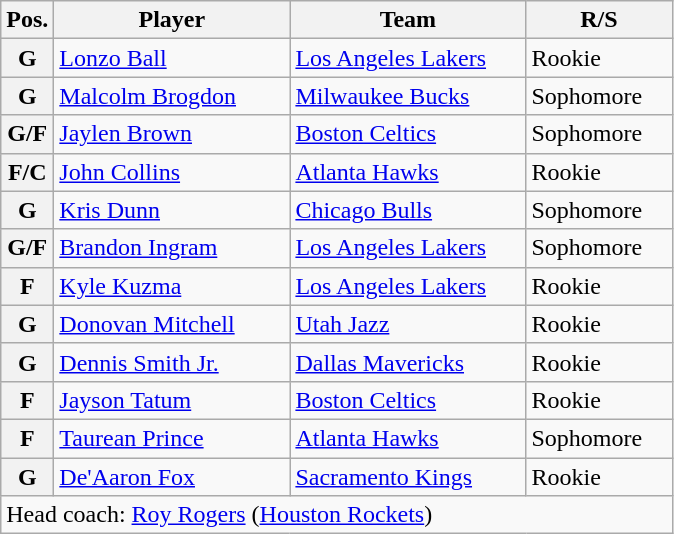<table class="wikitable">
<tr>
<th>Pos.</th>
<th style="width:150px;">Player</th>
<th width=150>Team</th>
<th width=90>R/S</th>
</tr>
<tr>
<th>G</th>
<td><a href='#'>Lonzo Ball</a></td>
<td><a href='#'>Los Angeles Lakers</a></td>
<td>Rookie</td>
</tr>
<tr>
<th>G</th>
<td><a href='#'>Malcolm Brogdon</a></td>
<td><a href='#'>Milwaukee Bucks</a></td>
<td>Sophomore</td>
</tr>
<tr>
<th>G/F</th>
<td><a href='#'>Jaylen Brown</a></td>
<td><a href='#'>Boston Celtics</a></td>
<td>Sophomore</td>
</tr>
<tr>
<th>F/C</th>
<td><a href='#'>John Collins</a></td>
<td><a href='#'>Atlanta Hawks</a></td>
<td>Rookie</td>
</tr>
<tr>
<th>G</th>
<td><a href='#'>Kris Dunn</a></td>
<td><a href='#'>Chicago Bulls</a></td>
<td>Sophomore</td>
</tr>
<tr>
<th>G/F</th>
<td><a href='#'>Brandon Ingram</a></td>
<td><a href='#'>Los Angeles Lakers</a></td>
<td>Sophomore</td>
</tr>
<tr>
<th>F</th>
<td><a href='#'>Kyle Kuzma</a></td>
<td><a href='#'>Los Angeles Lakers</a></td>
<td>Rookie</td>
</tr>
<tr>
<th>G</th>
<td><a href='#'>Donovan Mitchell</a></td>
<td><a href='#'>Utah Jazz</a></td>
<td>Rookie</td>
</tr>
<tr>
<th>G</th>
<td><a href='#'>Dennis Smith Jr.</a></td>
<td><a href='#'>Dallas Mavericks</a></td>
<td>Rookie</td>
</tr>
<tr>
<th>F</th>
<td><a href='#'>Jayson Tatum</a></td>
<td><a href='#'>Boston Celtics</a></td>
<td>Rookie</td>
</tr>
<tr>
<th>F</th>
<td><a href='#'>Taurean Prince</a></td>
<td><a href='#'>Atlanta Hawks</a></td>
<td>Sophomore</td>
</tr>
<tr>
<th>G</th>
<td><a href='#'>De'Aaron Fox</a></td>
<td><a href='#'>Sacramento Kings</a></td>
<td>Rookie</td>
</tr>
<tr>
<td colspan="5">Head coach: <a href='#'>Roy Rogers</a> (<a href='#'>Houston Rockets</a>)</td>
</tr>
</table>
